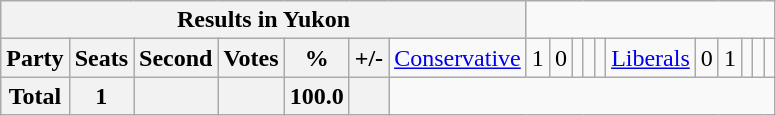<table class="wikitable">
<tr>
<th colspan=8>Results in Yukon</th>
</tr>
<tr>
<th colspan=2>Party</th>
<th>Seats</th>
<th>Second</th>
<th>Votes</th>
<th>%</th>
<th>+/-<br></th>
<td><a href='#'>Conservative</a></td>
<td align="right">1</td>
<td align="right">0</td>
<td align="right"></td>
<td align="right"></td>
<td align="right"><br></td>
<td><a href='#'>Liberals</a></td>
<td align="right">0</td>
<td align="right">1</td>
<td align="right"></td>
<td align="right"></td>
<td align="right"></td>
</tr>
<tr>
<th colspan="2">Total</th>
<th>1</th>
<th colspan="1"></th>
<th></th>
<th>100.0</th>
<th></th>
</tr>
</table>
